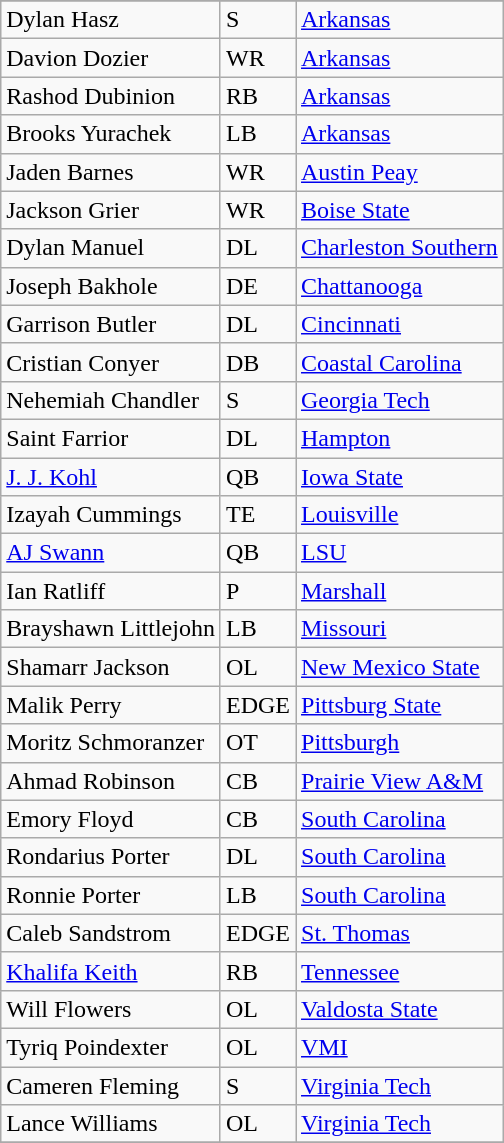<table class="wikitable">
<tr>
</tr>
<tr>
<td>Dylan Hasz</td>
<td>S</td>
<td><a href='#'>Arkansas</a></td>
</tr>
<tr>
<td>Davion Dozier</td>
<td>WR</td>
<td><a href='#'>Arkansas</a></td>
</tr>
<tr>
<td>Rashod Dubinion</td>
<td>RB</td>
<td><a href='#'>Arkansas</a></td>
</tr>
<tr>
<td>Brooks Yurachek</td>
<td>LB</td>
<td><a href='#'>Arkansas</a></td>
</tr>
<tr>
<td>Jaden Barnes</td>
<td>WR</td>
<td><a href='#'>Austin Peay</a></td>
</tr>
<tr>
<td>Jackson Grier</td>
<td>WR</td>
<td><a href='#'>Boise State</a></td>
</tr>
<tr>
<td>Dylan Manuel</td>
<td>DL</td>
<td><a href='#'>Charleston Southern</a></td>
</tr>
<tr>
<td>Joseph Bakhole</td>
<td>DE</td>
<td><a href='#'>Chattanooga</a></td>
</tr>
<tr>
<td>Garrison Butler</td>
<td>DL</td>
<td><a href='#'>Cincinnati</a></td>
</tr>
<tr>
<td>Cristian Conyer</td>
<td>DB</td>
<td><a href='#'>Coastal Carolina</a></td>
</tr>
<tr>
<td>Nehemiah Chandler</td>
<td>S</td>
<td><a href='#'>Georgia Tech</a></td>
</tr>
<tr>
<td>Saint Farrior</td>
<td>DL</td>
<td><a href='#'>Hampton</a></td>
</tr>
<tr>
<td><a href='#'>J. J. Kohl</a></td>
<td>QB</td>
<td><a href='#'>Iowa State</a></td>
</tr>
<tr>
<td>Izayah Cummings</td>
<td>TE</td>
<td><a href='#'>Louisville</a></td>
</tr>
<tr>
<td><a href='#'>AJ Swann</a></td>
<td>QB</td>
<td><a href='#'>LSU</a></td>
</tr>
<tr>
<td>Ian Ratliff</td>
<td>P</td>
<td><a href='#'>Marshall</a></td>
</tr>
<tr>
<td>Brayshawn Littlejohn</td>
<td>LB</td>
<td><a href='#'>Missouri</a></td>
</tr>
<tr>
<td>Shamarr Jackson</td>
<td>OL</td>
<td><a href='#'>New Mexico State</a></td>
</tr>
<tr>
<td>Malik Perry</td>
<td>EDGE</td>
<td><a href='#'>Pittsburg State</a></td>
</tr>
<tr>
<td>Moritz Schmoranzer</td>
<td>OT</td>
<td><a href='#'>Pittsburgh</a></td>
</tr>
<tr>
<td>Ahmad Robinson</td>
<td>CB</td>
<td><a href='#'>Prairie View A&M</a></td>
</tr>
<tr>
<td>Emory Floyd</td>
<td>CB</td>
<td><a href='#'>South Carolina</a></td>
</tr>
<tr>
<td>Rondarius Porter</td>
<td>DL</td>
<td><a href='#'>South Carolina</a></td>
</tr>
<tr>
<td>Ronnie Porter</td>
<td>LB</td>
<td><a href='#'>South Carolina</a></td>
</tr>
<tr>
<td>Caleb Sandstrom</td>
<td>EDGE</td>
<td><a href='#'>St. Thomas</a></td>
</tr>
<tr>
<td><a href='#'>Khalifa Keith</a></td>
<td>RB</td>
<td><a href='#'>Tennessee</a></td>
</tr>
<tr>
<td>Will Flowers</td>
<td>OL</td>
<td><a href='#'>Valdosta State</a></td>
</tr>
<tr>
<td>Tyriq Poindexter</td>
<td>OL</td>
<td><a href='#'>VMI</a></td>
</tr>
<tr>
<td>Cameren Fleming</td>
<td>S</td>
<td><a href='#'>Virginia Tech</a></td>
</tr>
<tr>
<td>Lance Williams</td>
<td>OL</td>
<td><a href='#'>Virginia Tech</a></td>
</tr>
<tr>
</tr>
</table>
